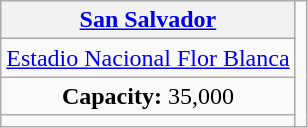<table class="wikitable" style="text-align:center">
<tr>
<th><a href='#'>San Salvador</a></th>
<td rowspan="4"></td>
</tr>
<tr>
<td><a href='#'>Estadio Nacional Flor Blanca</a></td>
</tr>
<tr>
<td><strong>Capacity:</strong> 35,000</td>
</tr>
<tr>
<td></td>
</tr>
</table>
